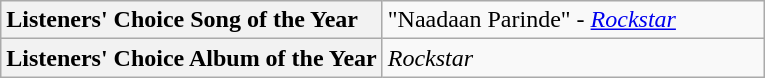<table class="wikitable">
<tr>
<th style="text-align: left; width:50%;">Listeners' Choice Song of the Year</th>
<td>"Naadaan Parinde" - <em><a href='#'>Rockstar</a></em></td>
</tr>
<tr>
<th style="text-align: left;">Listeners' Choice Album of the Year</th>
<td><em>Rockstar</em></td>
</tr>
</table>
